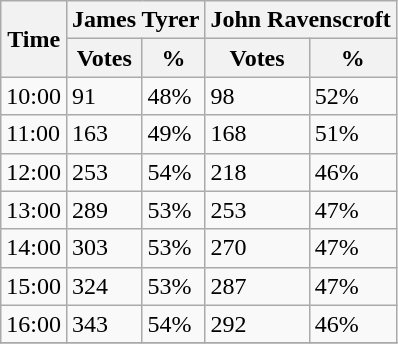<table class="wikitable">
<tr>
<th rowspan="2">Time</th>
<th colspan="2">James Tyrer</th>
<th colspan="2">John Ravenscroft</th>
</tr>
<tr>
<th>Votes</th>
<th>%</th>
<th>Votes</th>
<th>%</th>
</tr>
<tr>
<td>10:00</td>
<td>91</td>
<td>48%</td>
<td>98</td>
<td>52%</td>
</tr>
<tr>
<td>11:00</td>
<td>163</td>
<td>49%</td>
<td>168</td>
<td>51%</td>
</tr>
<tr>
<td>12:00</td>
<td>253</td>
<td>54%</td>
<td>218</td>
<td>46%</td>
</tr>
<tr>
<td>13:00</td>
<td>289</td>
<td>53%</td>
<td>253</td>
<td>47%</td>
</tr>
<tr>
<td>14:00</td>
<td>303</td>
<td>53%</td>
<td>270</td>
<td>47%</td>
</tr>
<tr>
<td>15:00</td>
<td>324</td>
<td>53%</td>
<td>287</td>
<td>47%</td>
</tr>
<tr>
<td>16:00</td>
<td>343</td>
<td>54%</td>
<td>292</td>
<td>46%</td>
</tr>
<tr>
</tr>
</table>
